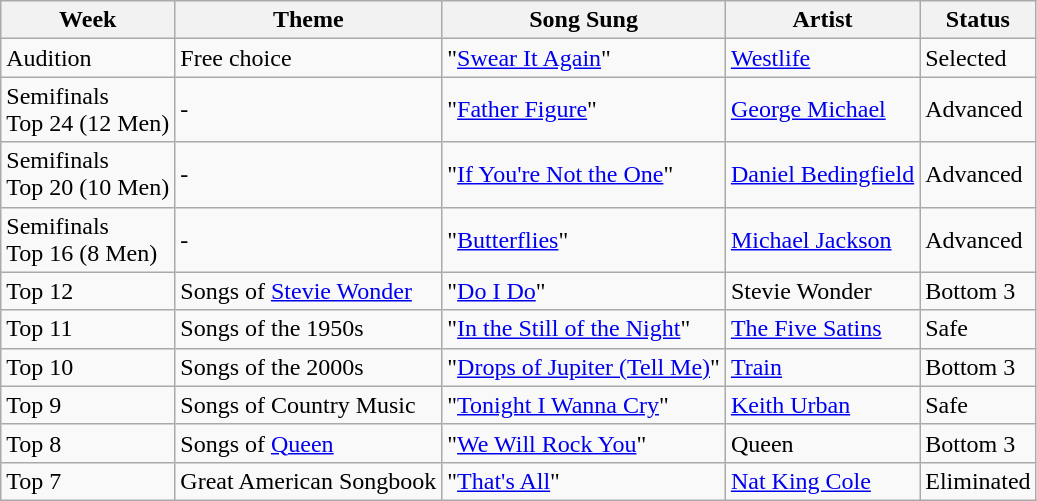<table class="wikitable">
<tr>
<th>Week</th>
<th>Theme</th>
<th>Song Sung</th>
<th>Artist</th>
<th>Status</th>
</tr>
<tr>
<td>Audition</td>
<td>Free choice</td>
<td>"<a href='#'>Swear It Again</a>"</td>
<td><a href='#'>Westlife</a></td>
<td>Selected</td>
</tr>
<tr>
<td>Semifinals<br>Top 24 (12 Men)</td>
<td>-</td>
<td>"<a href='#'>Father Figure</a>"</td>
<td><a href='#'>George Michael</a></td>
<td>Advanced</td>
</tr>
<tr>
<td>Semifinals<br>Top 20 (10 Men)</td>
<td>-</td>
<td>"<a href='#'>If You're Not the One</a>"</td>
<td><a href='#'>Daniel Bedingfield</a></td>
<td>Advanced</td>
</tr>
<tr>
<td>Semifinals<br>Top 16 (8 Men)</td>
<td>-</td>
<td>"<a href='#'>Butterflies</a>"</td>
<td><a href='#'>Michael Jackson</a></td>
<td>Advanced</td>
</tr>
<tr>
<td>Top 12</td>
<td>Songs of <a href='#'>Stevie Wonder</a></td>
<td>"<a href='#'>Do I Do</a>"</td>
<td>Stevie Wonder</td>
<td>Bottom 3</td>
</tr>
<tr>
<td>Top 11</td>
<td>Songs of the 1950s</td>
<td>"<a href='#'>In the Still of the Night</a>"</td>
<td><a href='#'>The Five Satins</a></td>
<td>Safe</td>
</tr>
<tr>
<td>Top 10</td>
<td>Songs of the 2000s</td>
<td>"<a href='#'>Drops of Jupiter (Tell Me)</a>"</td>
<td><a href='#'>Train</a></td>
<td>Bottom 3</td>
</tr>
<tr>
<td>Top 9</td>
<td>Songs of Country Music</td>
<td>"<a href='#'>Tonight I Wanna Cry</a>"</td>
<td><a href='#'>Keith Urban</a></td>
<td>Safe</td>
</tr>
<tr>
<td>Top 8</td>
<td>Songs of <a href='#'>Queen</a></td>
<td>"<a href='#'>We Will Rock You</a>"</td>
<td>Queen</td>
<td>Bottom 3</td>
</tr>
<tr>
<td>Top 7</td>
<td>Great American Songbook</td>
<td>"<a href='#'>That's All</a>"</td>
<td><a href='#'>Nat King Cole</a></td>
<td>Eliminated</td>
</tr>
</table>
